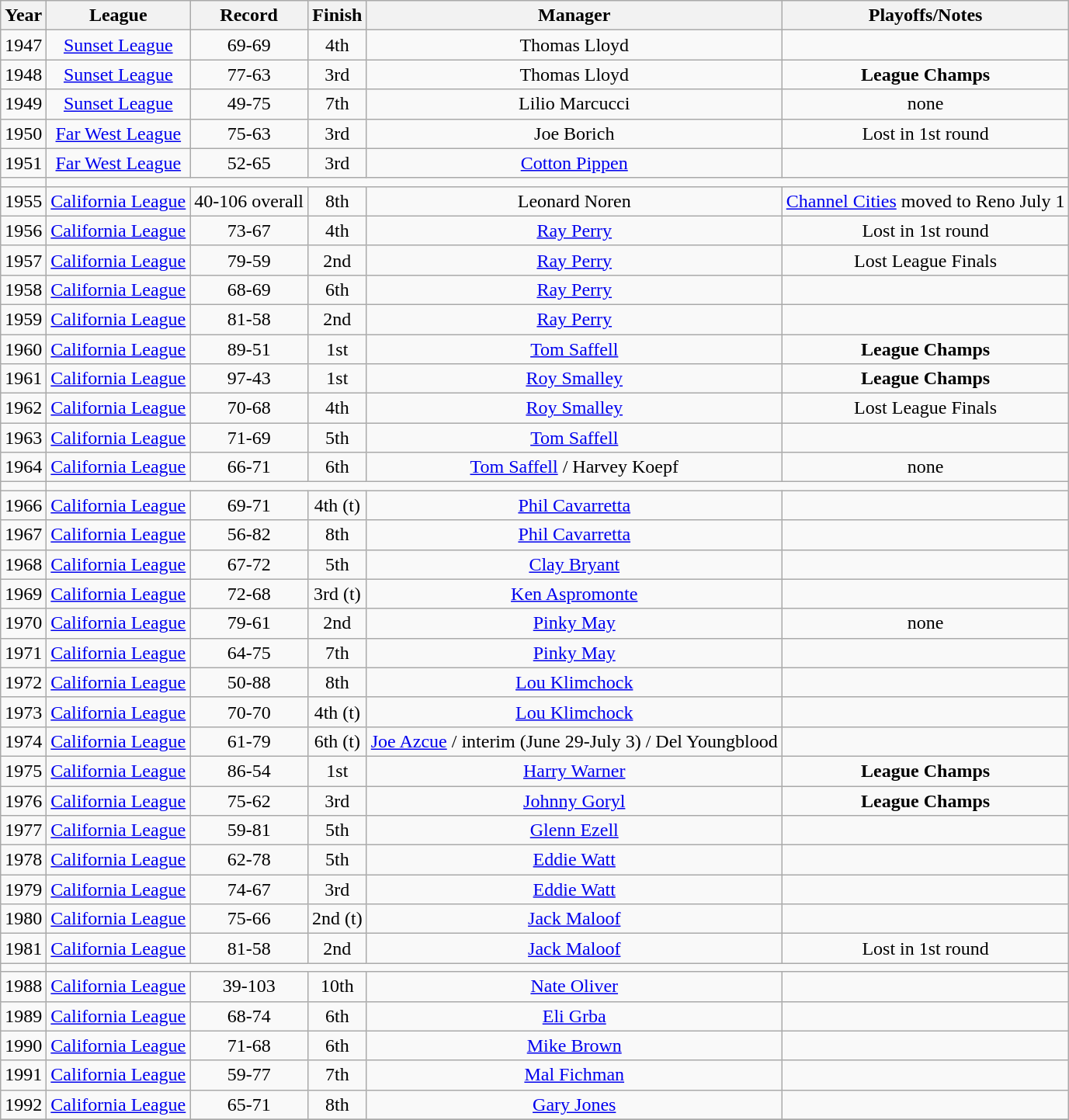<table class="wikitable" style="text-align:center">
<tr>
<th>Year</th>
<th>League</th>
<th>Record</th>
<th>Finish</th>
<th>Manager</th>
<th>Playoffs/Notes</th>
</tr>
<tr>
<td>1947</td>
<td><a href='#'>Sunset League</a></td>
<td>69-69</td>
<td>4th</td>
<td>Thomas Lloyd</td>
<td></td>
</tr>
<tr>
<td>1948</td>
<td><a href='#'>Sunset League</a></td>
<td>77-63</td>
<td>3rd</td>
<td>Thomas Lloyd</td>
<td><strong>League Champs</strong></td>
</tr>
<tr>
<td>1949</td>
<td><a href='#'>Sunset League</a></td>
<td>49-75</td>
<td>7th</td>
<td>Lilio Marcucci</td>
<td>none</td>
</tr>
<tr>
<td>1950</td>
<td><a href='#'>Far West League</a></td>
<td>75-63</td>
<td>3rd</td>
<td>Joe Borich</td>
<td>Lost in 1st round</td>
</tr>
<tr>
<td>1951</td>
<td><a href='#'>Far West League</a></td>
<td>52-65</td>
<td>3rd</td>
<td><a href='#'>Cotton Pippen</a></td>
<td></td>
</tr>
<tr>
<td></td>
</tr>
<tr>
<td>1955</td>
<td><a href='#'>California League</a></td>
<td>40-106 overall</td>
<td>8th</td>
<td>Leonard Noren</td>
<td><a href='#'>Channel Cities</a> moved to Reno July 1</td>
</tr>
<tr>
<td>1956</td>
<td><a href='#'>California League</a></td>
<td>73-67</td>
<td>4th</td>
<td><a href='#'>Ray Perry</a></td>
<td>Lost in 1st round</td>
</tr>
<tr>
<td>1957</td>
<td><a href='#'>California League</a></td>
<td>79-59</td>
<td>2nd</td>
<td><a href='#'>Ray Perry</a></td>
<td>Lost League Finals</td>
</tr>
<tr>
<td>1958</td>
<td><a href='#'>California League</a></td>
<td>68-69</td>
<td>6th</td>
<td><a href='#'>Ray Perry</a></td>
<td></td>
</tr>
<tr>
<td>1959</td>
<td><a href='#'>California League</a></td>
<td>81-58</td>
<td>2nd</td>
<td><a href='#'>Ray Perry</a></td>
<td></td>
</tr>
<tr>
<td>1960</td>
<td><a href='#'>California League</a></td>
<td>89-51</td>
<td>1st</td>
<td><a href='#'>Tom Saffell</a></td>
<td><strong>League Champs</strong></td>
</tr>
<tr>
<td>1961</td>
<td><a href='#'>California League</a></td>
<td>97-43</td>
<td>1st</td>
<td><a href='#'>Roy Smalley</a></td>
<td><strong>League Champs</strong></td>
</tr>
<tr>
<td>1962</td>
<td><a href='#'>California League</a></td>
<td>70-68</td>
<td>4th</td>
<td><a href='#'>Roy Smalley</a></td>
<td>Lost League Finals</td>
</tr>
<tr>
<td>1963</td>
<td><a href='#'>California League</a></td>
<td>71-69</td>
<td>5th</td>
<td><a href='#'>Tom Saffell</a></td>
<td></td>
</tr>
<tr>
<td>1964</td>
<td><a href='#'>California League</a></td>
<td>66-71</td>
<td>6th</td>
<td><a href='#'>Tom Saffell</a> / Harvey Koepf</td>
<td>none</td>
</tr>
<tr>
<td></td>
</tr>
<tr>
<td>1966</td>
<td><a href='#'>California League</a></td>
<td>69-71</td>
<td>4th (t)</td>
<td><a href='#'>Phil Cavarretta</a></td>
<td></td>
</tr>
<tr>
<td>1967</td>
<td><a href='#'>California League</a></td>
<td>56-82</td>
<td>8th</td>
<td><a href='#'>Phil Cavarretta</a></td>
<td></td>
</tr>
<tr>
<td>1968</td>
<td><a href='#'>California League</a></td>
<td>67-72</td>
<td>5th</td>
<td><a href='#'>Clay Bryant</a></td>
<td></td>
</tr>
<tr>
<td>1969</td>
<td><a href='#'>California League</a></td>
<td>72-68</td>
<td>3rd (t)</td>
<td><a href='#'>Ken Aspromonte</a></td>
<td></td>
</tr>
<tr>
<td>1970</td>
<td><a href='#'>California League</a></td>
<td>79-61</td>
<td>2nd</td>
<td><a href='#'>Pinky May</a></td>
<td>none</td>
</tr>
<tr>
<td>1971</td>
<td><a href='#'>California League</a></td>
<td>64-75</td>
<td>7th</td>
<td><a href='#'>Pinky May</a></td>
<td></td>
</tr>
<tr>
<td>1972</td>
<td><a href='#'>California League</a></td>
<td>50-88</td>
<td>8th</td>
<td><a href='#'>Lou Klimchock</a></td>
<td></td>
</tr>
<tr>
<td>1973</td>
<td><a href='#'>California League</a></td>
<td>70-70</td>
<td>4th (t)</td>
<td><a href='#'>Lou Klimchock</a></td>
<td></td>
</tr>
<tr>
<td>1974</td>
<td><a href='#'>California League</a></td>
<td>61-79</td>
<td>6th (t)</td>
<td><a href='#'>Joe Azcue</a> / interim (June 29-July 3) / Del Youngblood</td>
<td></td>
</tr>
<tr>
<td>1975</td>
<td><a href='#'>California League</a></td>
<td>86-54</td>
<td>1st</td>
<td><a href='#'>Harry Warner</a></td>
<td><strong>League Champs</strong></td>
</tr>
<tr>
<td>1976</td>
<td><a href='#'>California League</a></td>
<td>75-62</td>
<td>3rd</td>
<td><a href='#'>Johnny Goryl</a></td>
<td><strong>League Champs</strong></td>
</tr>
<tr>
<td>1977</td>
<td><a href='#'>California League</a></td>
<td>59-81</td>
<td>5th</td>
<td><a href='#'>Glenn Ezell</a></td>
<td></td>
</tr>
<tr>
<td>1978</td>
<td><a href='#'>California League</a></td>
<td>62-78</td>
<td>5th</td>
<td><a href='#'>Eddie Watt</a></td>
<td></td>
</tr>
<tr>
<td>1979</td>
<td><a href='#'>California League</a></td>
<td>74-67</td>
<td>3rd</td>
<td><a href='#'>Eddie Watt</a></td>
<td></td>
</tr>
<tr>
<td>1980</td>
<td><a href='#'>California League</a></td>
<td>75-66</td>
<td>2nd (t)</td>
<td><a href='#'>Jack Maloof</a></td>
<td></td>
</tr>
<tr>
<td>1981</td>
<td><a href='#'>California League</a></td>
<td>81-58</td>
<td>2nd</td>
<td><a href='#'>Jack Maloof</a></td>
<td>Lost in 1st round</td>
</tr>
<tr>
<td></td>
</tr>
<tr>
<td>1988</td>
<td><a href='#'>California League</a></td>
<td>39-103</td>
<td>10th</td>
<td><a href='#'>Nate Oliver</a></td>
<td></td>
</tr>
<tr>
<td>1989</td>
<td><a href='#'>California League</a></td>
<td>68-74</td>
<td>6th</td>
<td><a href='#'>Eli Grba</a></td>
<td></td>
</tr>
<tr>
<td>1990</td>
<td><a href='#'>California League</a></td>
<td>71-68</td>
<td>6th</td>
<td><a href='#'>Mike Brown</a></td>
<td></td>
</tr>
<tr>
<td>1991</td>
<td><a href='#'>California League</a></td>
<td>59-77</td>
<td>7th</td>
<td><a href='#'>Mal Fichman</a></td>
<td></td>
</tr>
<tr>
<td>1992</td>
<td><a href='#'>California League</a></td>
<td>65-71</td>
<td>8th</td>
<td><a href='#'>Gary Jones</a></td>
<td></td>
</tr>
<tr>
</tr>
</table>
